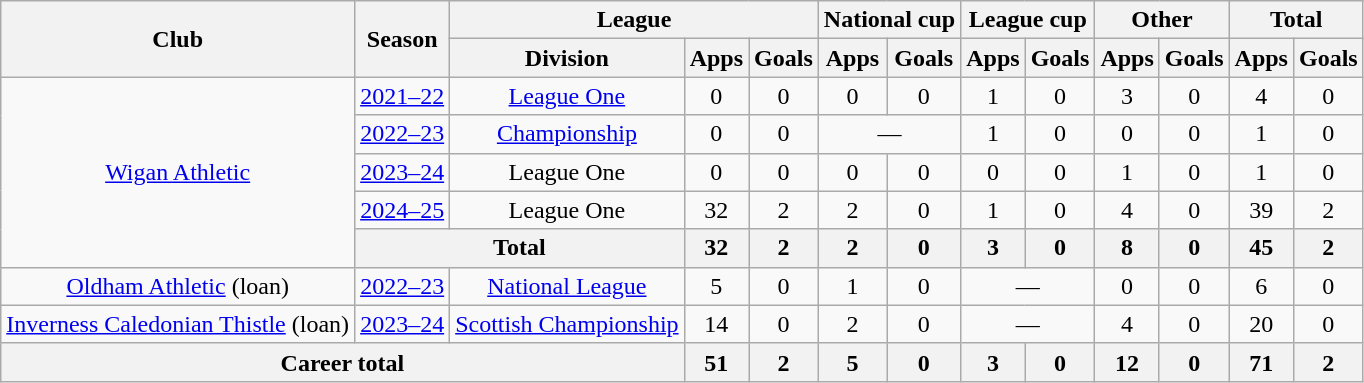<table class="wikitable" style="text-align: center;">
<tr>
<th rowspan="2">Club</th>
<th rowspan="2">Season</th>
<th colspan="3">League</th>
<th colspan="2">National cup</th>
<th colspan="2">League cup</th>
<th colspan="2">Other</th>
<th colspan="2">Total</th>
</tr>
<tr>
<th>Division</th>
<th>Apps</th>
<th>Goals</th>
<th>Apps</th>
<th>Goals</th>
<th>Apps</th>
<th>Goals</th>
<th>Apps</th>
<th>Goals</th>
<th>Apps</th>
<th>Goals</th>
</tr>
<tr>
<td rowspan="5"><a href='#'>Wigan Athletic</a></td>
<td><a href='#'>2021–22</a></td>
<td><a href='#'>League One</a></td>
<td>0</td>
<td>0</td>
<td>0</td>
<td>0</td>
<td>1</td>
<td>0</td>
<td>3</td>
<td>0</td>
<td>4</td>
<td>0</td>
</tr>
<tr>
<td><a href='#'>2022–23</a></td>
<td><a href='#'>Championship</a></td>
<td>0</td>
<td>0</td>
<td colspan="2">—</td>
<td>1</td>
<td>0</td>
<td>0</td>
<td>0</td>
<td>1</td>
<td>0</td>
</tr>
<tr>
<td><a href='#'>2023–24</a></td>
<td>League One</td>
<td>0</td>
<td>0</td>
<td>0</td>
<td>0</td>
<td>0</td>
<td>0</td>
<td>1</td>
<td>0</td>
<td>1</td>
<td>0</td>
</tr>
<tr>
<td><a href='#'>2024–25</a></td>
<td>League One</td>
<td>32</td>
<td>2</td>
<td>2</td>
<td>0</td>
<td>1</td>
<td>0</td>
<td>4</td>
<td>0</td>
<td>39</td>
<td>2</td>
</tr>
<tr>
<th colspan="2">Total</th>
<th>32</th>
<th>2</th>
<th>2</th>
<th>0</th>
<th>3</th>
<th>0</th>
<th>8</th>
<th>0</th>
<th>45</th>
<th>2</th>
</tr>
<tr>
<td><a href='#'>Oldham Athletic</a> (loan)</td>
<td><a href='#'>2022–23</a></td>
<td><a href='#'>National League</a></td>
<td>5</td>
<td>0</td>
<td>1</td>
<td>0</td>
<td colspan="2">—</td>
<td>0</td>
<td>0</td>
<td>6</td>
<td>0</td>
</tr>
<tr>
<td><a href='#'>Inverness Caledonian Thistle</a> (loan)</td>
<td><a href='#'>2023–24</a></td>
<td><a href='#'>Scottish Championship</a></td>
<td>14</td>
<td>0</td>
<td>2</td>
<td>0</td>
<td colspan="2">—</td>
<td>4</td>
<td>0</td>
<td>20</td>
<td>0</td>
</tr>
<tr>
<th colspan="3">Career total</th>
<th>51</th>
<th>2</th>
<th>5</th>
<th>0</th>
<th>3</th>
<th>0</th>
<th>12</th>
<th>0</th>
<th>71</th>
<th>2</th>
</tr>
</table>
